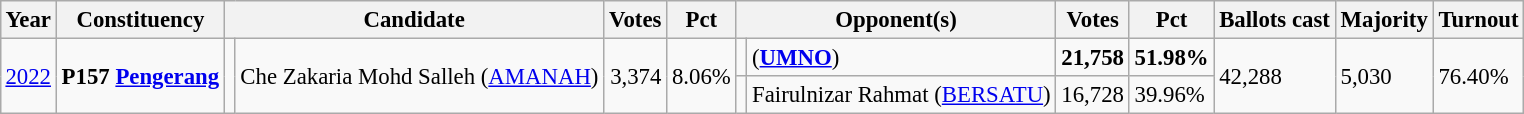<table class="wikitable" style="margin:0.5em ; font-size:95%">
<tr>
<th>Year</th>
<th>Constituency</th>
<th colspan=2>Candidate</th>
<th>Votes</th>
<th>Pct</th>
<th colspan=2>Opponent(s)</th>
<th>Votes</th>
<th>Pct</th>
<th>Ballots cast</th>
<th>Majority</th>
<th>Turnout</th>
</tr>
<tr>
<td rowspan="2"><a href='#'>2022</a></td>
<td rowspan="2"><strong>P157 <a href='#'>Pengerang</a></strong></td>
<td rowspan="2" ></td>
<td rowspan="2">Che Zakaria Mohd Salleh (<a href='#'>AMANAH</a>)</td>
<td rowspan="2" align="right">3,374</td>
<td rowspan="2">8.06%</td>
<td></td>
<td> (<a href='#'><strong>UMNO</strong></a>)</td>
<td align="right"><strong>21,758</strong></td>
<td><strong>51.98%</strong></td>
<td rowspan=2>42,288</td>
<td rowspan=2>5,030</td>
<td rowspan=2>76.40%</td>
</tr>
<tr>
<td bgcolor=></td>
<td>Fairulnizar Rahmat (<a href='#'>BERSATU</a>)</td>
<td align="right">16,728</td>
<td>39.96%</td>
</tr>
</table>
